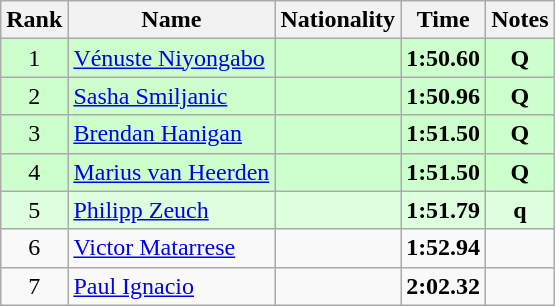<table class="wikitable sortable" style="text-align:center">
<tr>
<th>Rank</th>
<th>Name</th>
<th>Nationality</th>
<th>Time</th>
<th>Notes</th>
</tr>
<tr bgcolor=ccffcc>
<td>1</td>
<td align=left><a href='#'>Vénuste Niyongabo</a></td>
<td align=left></td>
<td><strong>1:50.60</strong></td>
<td><strong>Q</strong></td>
</tr>
<tr bgcolor=ccffcc>
<td>2</td>
<td align=left><a href='#'>Sasha Smiljanic</a></td>
<td align=left></td>
<td><strong>1:50.96</strong></td>
<td><strong>Q</strong></td>
</tr>
<tr bgcolor=ccffcc>
<td>3</td>
<td align=left><a href='#'>Brendan Hanigan</a></td>
<td align=left></td>
<td><strong>1:51.50</strong></td>
<td><strong>Q</strong></td>
</tr>
<tr bgcolor=ccffcc>
<td>4</td>
<td align=left><a href='#'>Marius van Heerden</a></td>
<td align=left></td>
<td><strong>1:51.50</strong></td>
<td><strong>Q</strong></td>
</tr>
<tr bgcolor=ddffdd>
<td>5</td>
<td align=left><a href='#'>Philipp Zeuch</a></td>
<td align=left></td>
<td><strong>1:51.79</strong></td>
<td><strong>q</strong></td>
</tr>
<tr>
<td>6</td>
<td align=left><a href='#'>Victor Matarrese</a></td>
<td align=left></td>
<td><strong>1:52.94</strong></td>
<td></td>
</tr>
<tr>
<td>7</td>
<td align=left><a href='#'>Paul Ignacio</a></td>
<td align=left></td>
<td><strong>2:02.32</strong></td>
<td></td>
</tr>
</table>
